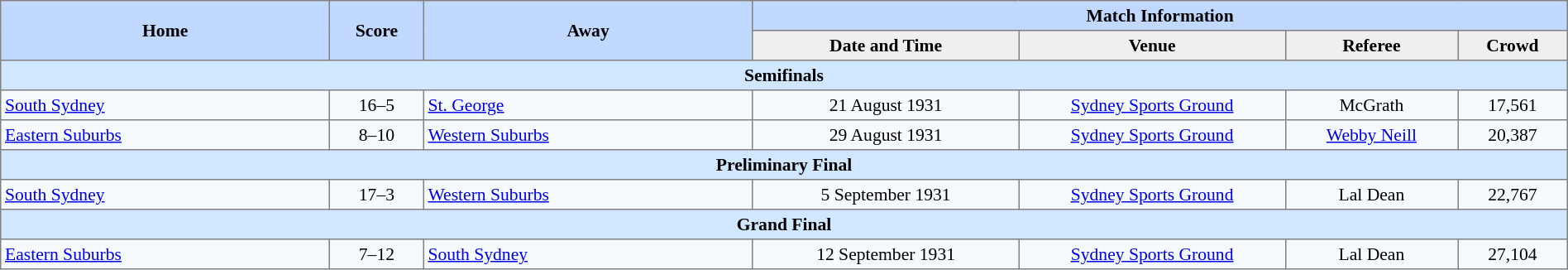<table border="1" cellpadding="3" cellspacing="0" style="border-collapse:collapse; font-size:90%; text-align:center; width:100%;">
<tr style="background:#c1d8ff;">
<th rowspan="2" style="width:21%;">Home</th>
<th rowspan="2" style="width:6%;">Score</th>
<th rowspan="2" style="width:21%;">Away</th>
<th colspan=6>Match Information</th>
</tr>
<tr style="background:#efefef;">
<th width=17%>Date and Time</th>
<th width=17%>Venue</th>
<th width=11%>Referee</th>
<th width=7%>Crowd</th>
</tr>
<tr style="background:#d0e7ff;">
<td colspan=7><strong>Semifinals</strong></td>
</tr>
<tr style="background:#f5faff;">
<td align=left> <a href='#'>South Sydney</a></td>
<td>16–5</td>
<td align=left> <a href='#'>St. George</a></td>
<td>21 August 1931</td>
<td><a href='#'>Sydney Sports Ground</a></td>
<td>McGrath</td>
<td>17,561</td>
</tr>
<tr style="background:#f5faff;">
<td align=left> <a href='#'>Eastern Suburbs</a></td>
<td>8–10</td>
<td align=left> <a href='#'>Western Suburbs</a></td>
<td>29 August 1931</td>
<td><a href='#'>Sydney Sports Ground</a></td>
<td><a href='#'>Webby Neill</a></td>
<td>20,387</td>
</tr>
<tr style="background:#d0e7ff;">
<td colspan=7><strong>Preliminary Final</strong></td>
</tr>
<tr style="background:#f5faff;">
<td align=left> <a href='#'>South Sydney</a></td>
<td>17–3</td>
<td align=left> <a href='#'>Western Suburbs</a></td>
<td>5 September 1931</td>
<td><a href='#'>Sydney Sports Ground</a></td>
<td>Lal Dean</td>
<td>22,767</td>
</tr>
<tr style="background:#d0e7ff;">
<td colspan=7><strong>Grand Final</strong></td>
</tr>
<tr style="background:#f5faff;">
<td align=left> <a href='#'>Eastern Suburbs</a></td>
<td>7–12</td>
<td align=left> <a href='#'>South Sydney</a></td>
<td>12 September 1931</td>
<td><a href='#'>Sydney Sports Ground</a></td>
<td>Lal Dean</td>
<td>27,104</td>
</tr>
</table>
